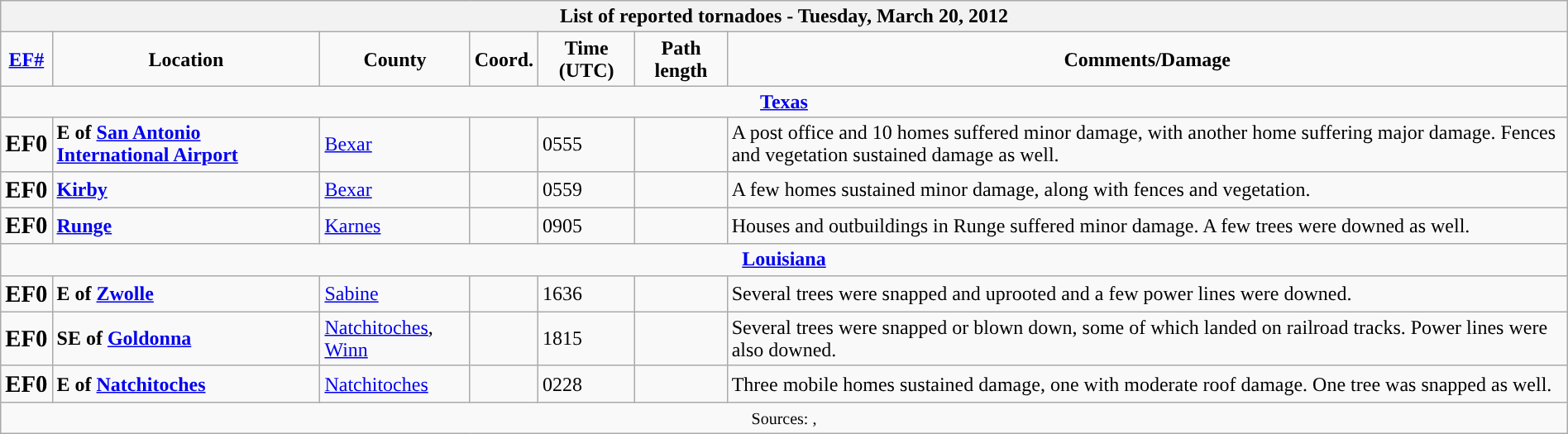<table class="wikitable collapsible" width="100%">
<tr>
<th colspan="7">List of reported tornadoes - Tuesday, March 20, 2012</th>
</tr>
<tr style="text-align:center;">
<td><strong><a href='#'>EF#</a></strong></td>
<td><strong>Location</strong></td>
<td><strong>County</strong></td>
<td><strong>Coord.</strong></td>
<td><strong>Time (UTC)</strong></td>
<td><strong>Path length</strong></td>
<td><strong>Comments/Damage</strong></td>
</tr>
<tr>
<td colspan="7" align=center><strong><a href='#'>Texas</a></strong></td>
</tr>
<tr>
<td><big><strong>EF0</strong></big></td>
<td><strong>E of <a href='#'>San Antonio International Airport</a></strong></td>
<td><a href='#'>Bexar</a></td>
<td></td>
<td>0555</td>
<td></td>
<td>A post office and 10 homes suffered minor damage, with another home suffering major damage. Fences and vegetation sustained damage as well.</td>
</tr>
<tr>
<td><big><strong>EF0</strong></big></td>
<td><strong><a href='#'>Kirby</a></strong></td>
<td><a href='#'>Bexar</a></td>
<td></td>
<td>0559</td>
<td></td>
<td>A few homes sustained minor damage, along with fences and vegetation.</td>
</tr>
<tr>
<td><big><strong>EF0</strong></big></td>
<td><strong><a href='#'>Runge</a></strong></td>
<td><a href='#'>Karnes</a></td>
<td></td>
<td>0905</td>
<td></td>
<td>Houses and outbuildings in Runge suffered minor damage. A few trees were downed as well.</td>
</tr>
<tr>
<td colspan="7" align=center><strong><a href='#'>Louisiana</a></strong></td>
</tr>
<tr>
<td><big><strong>EF0</strong></big></td>
<td><strong>E of <a href='#'>Zwolle</a></strong></td>
<td><a href='#'>Sabine</a></td>
<td></td>
<td>1636</td>
<td></td>
<td>Several trees were snapped and uprooted and a few power lines were downed.</td>
</tr>
<tr>
<td><big><strong>EF0</strong></big></td>
<td><strong>SE of <a href='#'>Goldonna</a></strong></td>
<td><a href='#'>Natchitoches</a>, <a href='#'>Winn</a></td>
<td></td>
<td>1815</td>
<td></td>
<td>Several trees were snapped or blown down, some of which landed on railroad tracks. Power lines were also downed.</td>
</tr>
<tr>
<td><big><strong>EF0</strong></big></td>
<td><strong>E of <a href='#'>Natchitoches</a></strong></td>
<td><a href='#'>Natchitoches</a></td>
<td></td>
<td>0228</td>
<td></td>
<td>Three mobile homes sustained damage, one with moderate roof damage. One tree was snapped as well.</td>
</tr>
<tr>
<td colspan="7" align=center><small>Sources: , </small></td>
</tr>
</table>
